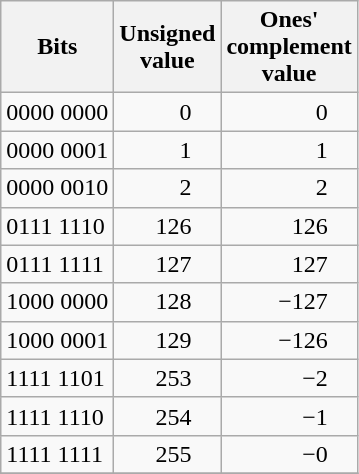<table class="wikitable sortable floatright" style="margin-left: 1.5em;">
<tr>
<th>Bits</th>
<th>Unsigned<br>value</th>
<th>Ones'<br>complement<br>value</th>
</tr>
<tr>
<td>0000 0000</td>
<td align="right">0 </td>
<td align="right">0 </td>
</tr>
<tr>
<td>0000 0001</td>
<td align="right">1 </td>
<td align="right">1 </td>
</tr>
<tr>
<td>0000 0010</td>
<td align="right">2 </td>
<td align="right">2 </td>
</tr>
<tr>
<td>0111 1110</td>
<td align="right">126 </td>
<td align="right">126 </td>
</tr>
<tr>
<td>0111 1111</td>
<td align="right">127 </td>
<td align="right">127 </td>
</tr>
<tr>
<td>1000 0000</td>
<td align="right">128 </td>
<td align="right">−127 </td>
</tr>
<tr>
<td>1000 0001</td>
<td align="right">129 </td>
<td align="right">−126 </td>
</tr>
<tr>
<td>1111 1101</td>
<td align="right">253 </td>
<td align="right">−2 </td>
</tr>
<tr>
<td>1111 1110</td>
<td align="right">254 </td>
<td align="right">−1 </td>
</tr>
<tr>
<td>1111 1111</td>
<td align="right">255 </td>
<td align="right">−0 </td>
</tr>
<tr>
</tr>
</table>
